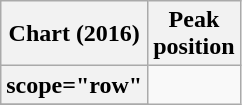<table class="wikitable plainrowheaders sortable">
<tr>
<th scope="col">Chart (2016)</th>
<th scope="col">Peak<br>position</th>
</tr>
<tr>
<th>scope="row" </th>
</tr>
<tr>
</tr>
</table>
